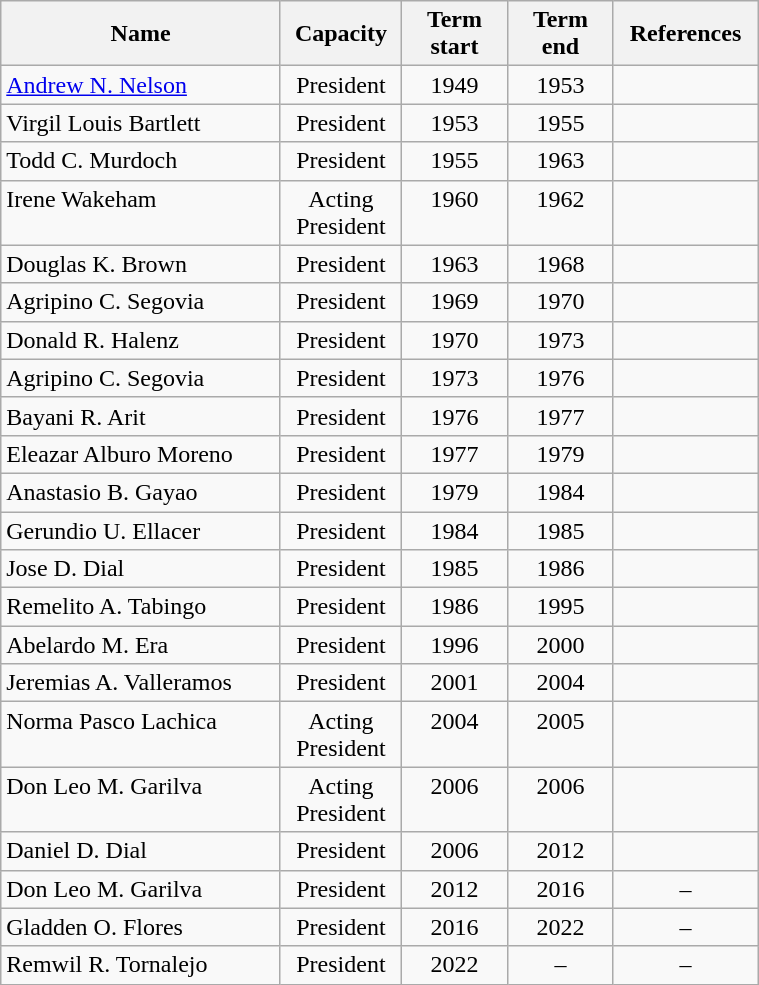<table class="wikitable sortable" style="width:40%">
<tr>
<th width="*">Name</th>
<th width="16%">Capacity</th>
<th width="14%">Term start</th>
<th width="14%">Term end</th>
<th width="*">References</th>
</tr>
<tr valign="top">
<td><a href='#'>Andrew N. Nelson</a></td>
<td align="center">President</td>
<td align="center">1949</td>
<td align="center">1953</td>
<td align="center"></td>
</tr>
<tr valign="top">
<td>Virgil Louis Bartlett</td>
<td align="center">President</td>
<td align="center">1953</td>
<td align="center">1955</td>
<td align="center"></td>
</tr>
<tr valign="top">
<td>Todd C. Murdoch</td>
<td align="center">President</td>
<td align="center">1955</td>
<td align="center">1963</td>
<td align="center"></td>
</tr>
<tr valign="top">
<td>Irene Wakeham</td>
<td align="center">Acting President</td>
<td align="center">1960</td>
<td align="center">1962</td>
<td align="center"></td>
</tr>
<tr valign="top">
<td>Douglas K. Brown</td>
<td align="center">President</td>
<td align="center">1963</td>
<td align="center">1968</td>
<td align="center"></td>
</tr>
<tr valign="top">
<td>Agripino C. Segovia</td>
<td align="center">President</td>
<td align="center">1969</td>
<td align="center">1970</td>
<td align="center"></td>
</tr>
<tr valign="top">
<td>Donald R. Halenz</td>
<td align="center">President</td>
<td align="center">1970</td>
<td align="center">1973</td>
<td align="center"></td>
</tr>
<tr valign="top">
<td>Agripino C. Segovia</td>
<td align="center">President</td>
<td align="center">1973</td>
<td align="center">1976</td>
<td align="center"></td>
</tr>
<tr valign="top">
<td>Bayani R. Arit</td>
<td align="center">President</td>
<td align="center">1976</td>
<td align="center">1977</td>
<td align="center"></td>
</tr>
<tr valign="top">
<td>Eleazar Alburo Moreno</td>
<td align="center">President</td>
<td align="center">1977</td>
<td align="center">1979</td>
<td align="center"></td>
</tr>
<tr valign="top">
<td>Anastasio B. Gayao</td>
<td align="center">President</td>
<td align="center">1979</td>
<td align="center">1984</td>
<td align="center"></td>
</tr>
<tr valign="top">
<td>Gerundio U. Ellacer</td>
<td align="center">President</td>
<td align="center">1984</td>
<td align="center">1985</td>
<td align="center"></td>
</tr>
<tr valign="top">
<td>Jose D. Dial</td>
<td align="center">President</td>
<td align="center">1985</td>
<td align="center">1986</td>
<td align="center"></td>
</tr>
<tr valign="top">
<td>Remelito A. Tabingo</td>
<td align="center">President</td>
<td align="center">1986</td>
<td align="center">1995</td>
<td align="center"></td>
</tr>
<tr valign="top">
<td>Abelardo M. Era</td>
<td align="center">President</td>
<td align="center">1996</td>
<td align="center">2000</td>
<td align="center"></td>
</tr>
<tr valign="top">
<td>Jeremias A. Valleramos</td>
<td align="center">President</td>
<td align="center">2001</td>
<td align="center">2004</td>
<td align="center"></td>
</tr>
<tr valign="top">
<td>Norma Pasco Lachica</td>
<td align="center">Acting President</td>
<td align="center">2004</td>
<td align="center">2005</td>
<td align="center"></td>
</tr>
<tr valign="top">
<td>Don Leo M. Garilva</td>
<td align="center">Acting President</td>
<td align="center">2006</td>
<td align="center">2006</td>
<td align="center"></td>
</tr>
<tr valign="top">
<td>Daniel D. Dial</td>
<td align="center">President</td>
<td align="center">2006</td>
<td align="center">2012</td>
<td align="center"></td>
</tr>
<tr valign="top">
<td>Don Leo M. Garilva</td>
<td align="center">President</td>
<td align="center">2012</td>
<td align="center">2016</td>
<td align="center">–</td>
</tr>
<tr valign="top">
<td>Gladden O. Flores</td>
<td align="center">President</td>
<td align="center">2016</td>
<td align="center">2022</td>
<td align="center">–</td>
</tr>
<tr valign="top">
<td>Remwil R. Tornalejo</td>
<td align="center">President</td>
<td align="center">2022</td>
<td align="center">–</td>
<td align="center">–</td>
</tr>
</table>
